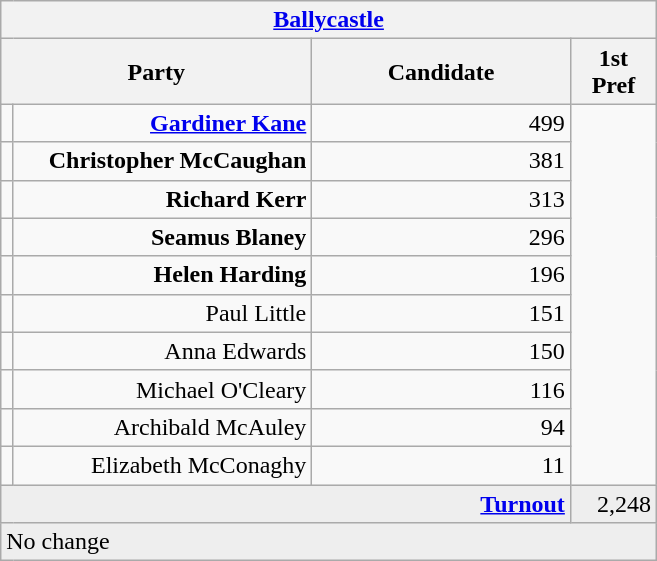<table class="wikitable">
<tr>
<th colspan="4" align="center"><a href='#'>Ballycastle</a></th>
</tr>
<tr>
<th colspan="2" align="center" width=200>Party</th>
<th width=165>Candidate</th>
<th width=50>1st Pref</th>
</tr>
<tr>
<td></td>
<td align="right"><strong><a href='#'>Gardiner Kane</a></strong></td>
<td align="right">499</td>
</tr>
<tr>
<td></td>
<td align="right"><strong>Christopher McCaughan</strong></td>
<td align="right">381</td>
</tr>
<tr>
<td></td>
<td align="right"><strong>Richard Kerr</strong></td>
<td align="right">313</td>
</tr>
<tr>
<td></td>
<td align="right"><strong>Seamus Blaney</strong></td>
<td align="right">296</td>
</tr>
<tr>
<td></td>
<td align="right"><strong>Helen Harding</strong></td>
<td align="right">196</td>
</tr>
<tr>
<td></td>
<td align="right">Paul Little</td>
<td align="right">151</td>
</tr>
<tr>
<td></td>
<td align="right">Anna Edwards</td>
<td align="right">150</td>
</tr>
<tr>
<td></td>
<td align="right">Michael O'Cleary</td>
<td align="right">116</td>
</tr>
<tr>
<td></td>
<td align="right">Archibald McAuley</td>
<td align="right">94</td>
</tr>
<tr>
<td></td>
<td align="right">Elizabeth McConaghy</td>
<td align="right">11</td>
</tr>
<tr bgcolor="EEEEEE">
<td colspan=3 align="right"><strong><a href='#'>Turnout</a></strong></td>
<td align="right">2,248</td>
</tr>
<tr>
<td colspan=4 bgcolor="EEEEEE">No change</td>
</tr>
</table>
